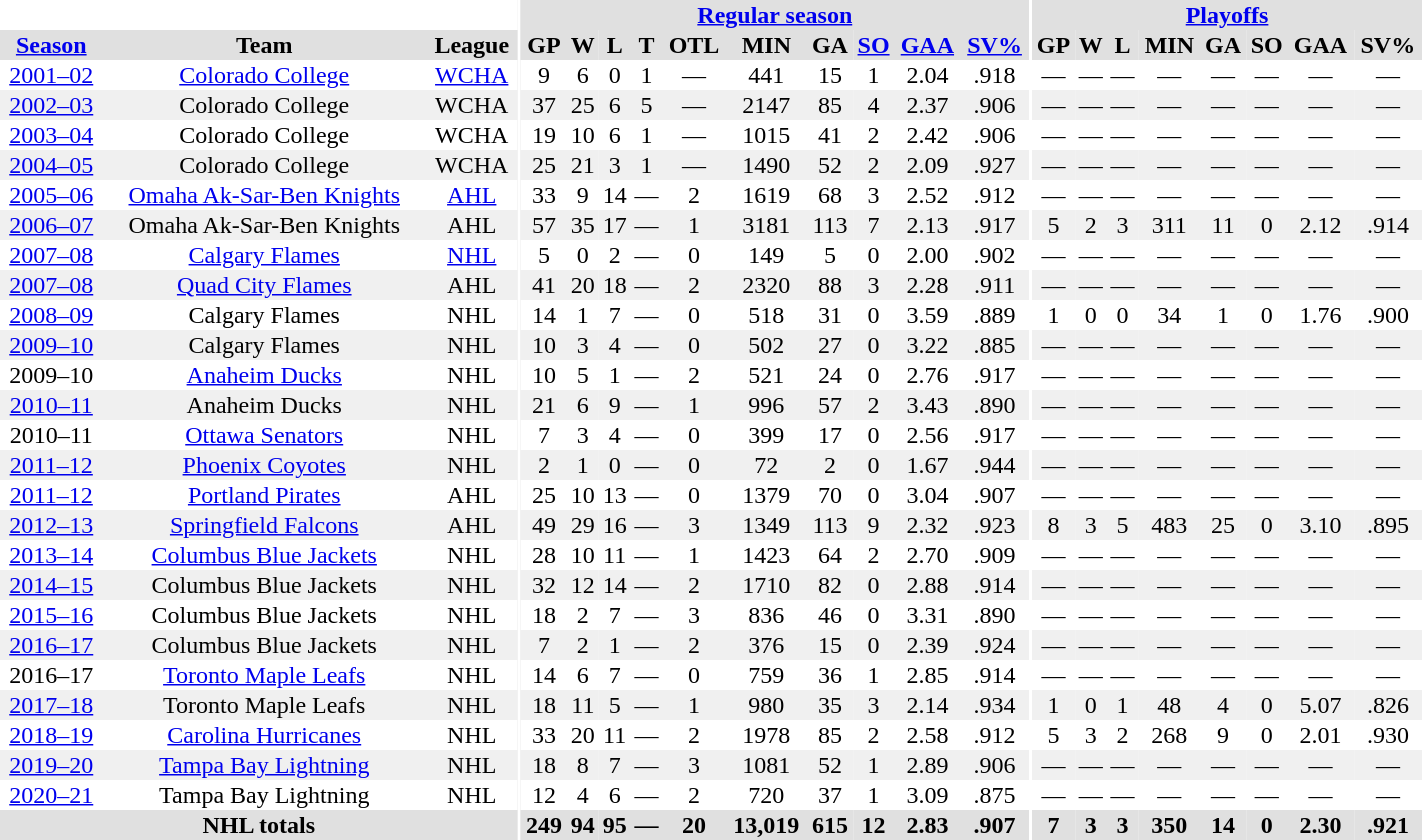<table border="0" cellpadding="1" cellspacing="0" style="width:75%; text-align:center;">
<tr bgcolor="#e0e0e0">
<th colspan="3" bgcolor="#ffffff"></th>
<th rowspan="99" bgcolor="#ffffff"></th>
<th colspan="10" bgcolor="#e0e0e0"><a href='#'>Regular season</a></th>
<th rowspan="99" bgcolor="#ffffff"></th>
<th colspan="8" bgcolor="#e0e0e0"><a href='#'>Playoffs</a></th>
</tr>
<tr bgcolor="#e0e0e0">
<th><a href='#'>Season</a></th>
<th>Team</th>
<th>League</th>
<th>GP</th>
<th>W</th>
<th>L</th>
<th>T</th>
<th>OTL</th>
<th>MIN</th>
<th>GA</th>
<th><a href='#'>SO</a></th>
<th><a href='#'>GAA</a></th>
<th><a href='#'>SV%</a></th>
<th>GP</th>
<th>W</th>
<th>L</th>
<th>MIN</th>
<th>GA</th>
<th>SO</th>
<th>GAA</th>
<th>SV%</th>
</tr>
<tr>
<td><a href='#'>2001–02</a></td>
<td><a href='#'>Colorado College</a></td>
<td><a href='#'>WCHA</a></td>
<td>9</td>
<td>6</td>
<td>0</td>
<td>1</td>
<td>—</td>
<td>441</td>
<td>15</td>
<td>1</td>
<td>2.04</td>
<td>.918</td>
<td>—</td>
<td>—</td>
<td>—</td>
<td>—</td>
<td>—</td>
<td>—</td>
<td>—</td>
<td>—</td>
</tr>
<tr bgcolor="#f0f0f0">
<td><a href='#'>2002–03</a></td>
<td>Colorado College</td>
<td>WCHA</td>
<td>37</td>
<td>25</td>
<td>6</td>
<td>5</td>
<td>—</td>
<td>2147</td>
<td>85</td>
<td>4</td>
<td>2.37</td>
<td>.906</td>
<td>—</td>
<td>—</td>
<td>—</td>
<td>—</td>
<td>—</td>
<td>—</td>
<td>—</td>
<td>—</td>
</tr>
<tr>
<td><a href='#'>2003–04</a></td>
<td>Colorado College</td>
<td>WCHA</td>
<td>19</td>
<td>10</td>
<td>6</td>
<td>1</td>
<td>—</td>
<td>1015</td>
<td>41</td>
<td>2</td>
<td>2.42</td>
<td>.906</td>
<td>—</td>
<td>—</td>
<td>—</td>
<td>—</td>
<td>—</td>
<td>—</td>
<td>—</td>
<td>—</td>
</tr>
<tr bgcolor="#f0f0f0">
<td><a href='#'>2004–05</a></td>
<td>Colorado College</td>
<td>WCHA</td>
<td>25</td>
<td>21</td>
<td>3</td>
<td>1</td>
<td>—</td>
<td>1490</td>
<td>52</td>
<td>2</td>
<td>2.09</td>
<td>.927</td>
<td>—</td>
<td>—</td>
<td>—</td>
<td>—</td>
<td>—</td>
<td>—</td>
<td>—</td>
<td>—</td>
</tr>
<tr>
<td><a href='#'>2005–06</a></td>
<td><a href='#'>Omaha Ak-Sar-Ben Knights</a></td>
<td><a href='#'>AHL</a></td>
<td>33</td>
<td>9</td>
<td>14</td>
<td>—</td>
<td>2</td>
<td>1619</td>
<td>68</td>
<td>3</td>
<td>2.52</td>
<td>.912</td>
<td>—</td>
<td>—</td>
<td>—</td>
<td>—</td>
<td>—</td>
<td>—</td>
<td>—</td>
<td>—</td>
</tr>
<tr bgcolor="#f0f0f0">
<td><a href='#'>2006–07</a></td>
<td>Omaha Ak-Sar-Ben Knights</td>
<td>AHL</td>
<td>57</td>
<td>35</td>
<td>17</td>
<td>—</td>
<td>1</td>
<td>3181</td>
<td>113</td>
<td>7</td>
<td>2.13</td>
<td>.917</td>
<td>5</td>
<td>2</td>
<td>3</td>
<td>311</td>
<td>11</td>
<td>0</td>
<td>2.12</td>
<td>.914</td>
</tr>
<tr>
<td><a href='#'>2007–08</a></td>
<td><a href='#'>Calgary Flames</a></td>
<td><a href='#'>NHL</a></td>
<td>5</td>
<td>0</td>
<td>2</td>
<td>—</td>
<td>0</td>
<td>149</td>
<td>5</td>
<td>0</td>
<td>2.00</td>
<td>.902</td>
<td>—</td>
<td>—</td>
<td>—</td>
<td>—</td>
<td>—</td>
<td>—</td>
<td>—</td>
<td>—</td>
</tr>
<tr bgcolor="#f0f0f0">
<td><a href='#'>2007–08</a></td>
<td><a href='#'>Quad City Flames</a></td>
<td>AHL</td>
<td>41</td>
<td>20</td>
<td>18</td>
<td>—</td>
<td>2</td>
<td>2320</td>
<td>88</td>
<td>3</td>
<td>2.28</td>
<td>.911</td>
<td>—</td>
<td>—</td>
<td>—</td>
<td>—</td>
<td>—</td>
<td>—</td>
<td>—</td>
<td>—</td>
</tr>
<tr>
<td><a href='#'>2008–09</a></td>
<td>Calgary Flames</td>
<td>NHL</td>
<td>14</td>
<td>1</td>
<td>7</td>
<td>—</td>
<td>0</td>
<td>518</td>
<td>31</td>
<td>0</td>
<td>3.59</td>
<td>.889</td>
<td>1</td>
<td>0</td>
<td>0</td>
<td>34</td>
<td>1</td>
<td>0</td>
<td>1.76</td>
<td>.900</td>
</tr>
<tr bgcolor="#f0f0f0">
<td><a href='#'>2009–10</a></td>
<td>Calgary Flames</td>
<td>NHL</td>
<td>10</td>
<td>3</td>
<td>4</td>
<td>—</td>
<td>0</td>
<td>502</td>
<td>27</td>
<td>0</td>
<td>3.22</td>
<td>.885</td>
<td>—</td>
<td>—</td>
<td>—</td>
<td>—</td>
<td>—</td>
<td>—</td>
<td>—</td>
<td>—</td>
</tr>
<tr>
<td>2009–10</td>
<td><a href='#'>Anaheim Ducks</a></td>
<td>NHL</td>
<td>10</td>
<td>5</td>
<td>1</td>
<td>—</td>
<td>2</td>
<td>521</td>
<td>24</td>
<td>0</td>
<td>2.76</td>
<td>.917</td>
<td>—</td>
<td>—</td>
<td>—</td>
<td>—</td>
<td>—</td>
<td>—</td>
<td>—</td>
<td>—</td>
</tr>
<tr bgcolor="#f0f0f0">
<td><a href='#'>2010–11</a></td>
<td>Anaheim Ducks</td>
<td>NHL</td>
<td>21</td>
<td>6</td>
<td>9</td>
<td>—</td>
<td>1</td>
<td>996</td>
<td>57</td>
<td>2</td>
<td>3.43</td>
<td>.890</td>
<td>—</td>
<td>—</td>
<td>—</td>
<td>—</td>
<td>—</td>
<td>—</td>
<td>—</td>
<td>—</td>
</tr>
<tr>
<td>2010–11</td>
<td><a href='#'>Ottawa Senators</a></td>
<td>NHL</td>
<td>7</td>
<td>3</td>
<td>4</td>
<td>—</td>
<td>0</td>
<td>399</td>
<td>17</td>
<td>0</td>
<td>2.56</td>
<td>.917</td>
<td>—</td>
<td>—</td>
<td>—</td>
<td>—</td>
<td>—</td>
<td>—</td>
<td>—</td>
<td>—</td>
</tr>
<tr bgcolor="#f0f0f0">
<td><a href='#'>2011–12</a></td>
<td><a href='#'>Phoenix Coyotes</a></td>
<td>NHL</td>
<td>2</td>
<td>1</td>
<td>0</td>
<td>—</td>
<td>0</td>
<td>72</td>
<td>2</td>
<td>0</td>
<td>1.67</td>
<td>.944</td>
<td>—</td>
<td>—</td>
<td>—</td>
<td>—</td>
<td>—</td>
<td>—</td>
<td>—</td>
<td>—</td>
</tr>
<tr>
<td><a href='#'>2011–12</a></td>
<td><a href='#'>Portland Pirates</a></td>
<td>AHL</td>
<td>25</td>
<td>10</td>
<td>13</td>
<td>—</td>
<td>0</td>
<td>1379</td>
<td>70</td>
<td>0</td>
<td>3.04</td>
<td>.907</td>
<td>—</td>
<td>—</td>
<td>—</td>
<td>—</td>
<td>—</td>
<td>—</td>
<td>—</td>
<td>—</td>
</tr>
<tr bgcolor="#f0f0f0">
<td><a href='#'>2012–13</a></td>
<td><a href='#'>Springfield Falcons</a></td>
<td>AHL</td>
<td>49</td>
<td>29</td>
<td>16</td>
<td>—</td>
<td>3</td>
<td>1349</td>
<td>113</td>
<td>9</td>
<td>2.32</td>
<td>.923</td>
<td>8</td>
<td>3</td>
<td>5</td>
<td>483</td>
<td>25</td>
<td>0</td>
<td>3.10</td>
<td>.895</td>
</tr>
<tr>
<td><a href='#'>2013–14</a></td>
<td><a href='#'>Columbus Blue Jackets</a></td>
<td>NHL</td>
<td>28</td>
<td>10</td>
<td>11</td>
<td>—</td>
<td>1</td>
<td>1423</td>
<td>64</td>
<td>2</td>
<td>2.70</td>
<td>.909</td>
<td>—</td>
<td>—</td>
<td>—</td>
<td>—</td>
<td>—</td>
<td>—</td>
<td>—</td>
<td>—</td>
</tr>
<tr bgcolor="#f0f0f0">
<td><a href='#'>2014–15</a></td>
<td>Columbus Blue Jackets</td>
<td>NHL</td>
<td>32</td>
<td>12</td>
<td>14</td>
<td>—</td>
<td>2</td>
<td>1710</td>
<td>82</td>
<td>0</td>
<td>2.88</td>
<td>.914</td>
<td>—</td>
<td>—</td>
<td>—</td>
<td>—</td>
<td>—</td>
<td>—</td>
<td>—</td>
<td>—</td>
</tr>
<tr>
<td><a href='#'>2015–16</a></td>
<td>Columbus Blue Jackets</td>
<td>NHL</td>
<td>18</td>
<td>2</td>
<td>7</td>
<td>—</td>
<td>3</td>
<td>836</td>
<td>46</td>
<td>0</td>
<td>3.31</td>
<td>.890</td>
<td>—</td>
<td>—</td>
<td>—</td>
<td>—</td>
<td>—</td>
<td>—</td>
<td>—</td>
<td>—</td>
</tr>
<tr bgcolor="#f0f0f0">
<td><a href='#'>2016–17</a></td>
<td>Columbus Blue Jackets</td>
<td>NHL</td>
<td>7</td>
<td>2</td>
<td>1</td>
<td>—</td>
<td>2</td>
<td>376</td>
<td>15</td>
<td>0</td>
<td>2.39</td>
<td>.924</td>
<td>—</td>
<td>—</td>
<td>—</td>
<td>—</td>
<td>—</td>
<td>—</td>
<td>—</td>
<td>—</td>
</tr>
<tr>
<td>2016–17</td>
<td><a href='#'>Toronto Maple Leafs</a></td>
<td>NHL</td>
<td>14</td>
<td>6</td>
<td>7</td>
<td>—</td>
<td>0</td>
<td>759</td>
<td>36</td>
<td>1</td>
<td>2.85</td>
<td>.914</td>
<td>—</td>
<td>—</td>
<td>—</td>
<td>—</td>
<td>—</td>
<td>—</td>
<td>—</td>
<td>—</td>
</tr>
<tr bgcolor="#f0f0f0">
<td><a href='#'>2017–18</a></td>
<td>Toronto Maple Leafs</td>
<td>NHL</td>
<td>18</td>
<td>11</td>
<td>5</td>
<td>—</td>
<td>1</td>
<td>980</td>
<td>35</td>
<td>3</td>
<td>2.14</td>
<td>.934</td>
<td>1</td>
<td>0</td>
<td>1</td>
<td>48</td>
<td>4</td>
<td>0</td>
<td>5.07</td>
<td>.826</td>
</tr>
<tr>
<td><a href='#'>2018–19</a></td>
<td><a href='#'>Carolina Hurricanes</a></td>
<td>NHL</td>
<td>33</td>
<td>20</td>
<td>11</td>
<td>—</td>
<td>2</td>
<td>1978</td>
<td>85</td>
<td>2</td>
<td>2.58</td>
<td>.912</td>
<td>5</td>
<td>3</td>
<td>2</td>
<td>268</td>
<td>9</td>
<td>0</td>
<td>2.01</td>
<td>.930</td>
</tr>
<tr bgcolor="#f0f0f0">
<td><a href='#'>2019–20</a></td>
<td><a href='#'>Tampa Bay Lightning</a></td>
<td>NHL</td>
<td>18</td>
<td>8</td>
<td>7</td>
<td>—</td>
<td>3</td>
<td>1081</td>
<td>52</td>
<td>1</td>
<td>2.89</td>
<td>.906</td>
<td>—</td>
<td>—</td>
<td>—</td>
<td>—</td>
<td>—</td>
<td>—</td>
<td>—</td>
<td>—</td>
</tr>
<tr>
<td><a href='#'>2020–21</a></td>
<td>Tampa Bay Lightning</td>
<td>NHL</td>
<td>12</td>
<td>4</td>
<td>6</td>
<td>—</td>
<td>2</td>
<td>720</td>
<td>37</td>
<td>1</td>
<td>3.09</td>
<td>.875</td>
<td>—</td>
<td>—</td>
<td>—</td>
<td>—</td>
<td>—</td>
<td>—</td>
<td>—</td>
<td>—</td>
</tr>
<tr bgcolor="#e0e0e0">
<th colspan="3">NHL totals</th>
<th>249</th>
<th>94</th>
<th>95</th>
<th>—</th>
<th>20</th>
<th>13,019</th>
<th>615</th>
<th>12</th>
<th>2.83</th>
<th>.907</th>
<th>7</th>
<th>3</th>
<th>3</th>
<th>350</th>
<th>14</th>
<th>0</th>
<th>2.30</th>
<th>.921</th>
</tr>
</table>
